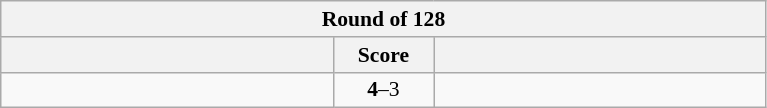<table class="wikitable" style="text-align: center; font-size:90% ">
<tr>
<th colspan=4>Round of 128</th>
</tr>
<tr>
<th width=215></th>
<th width=60>Score</th>
<th width=215></th>
</tr>
<tr>
<td align=left><strong></strong></td>
<td><strong>4</strong>–3</td>
<td align=left></td>
</tr>
</table>
